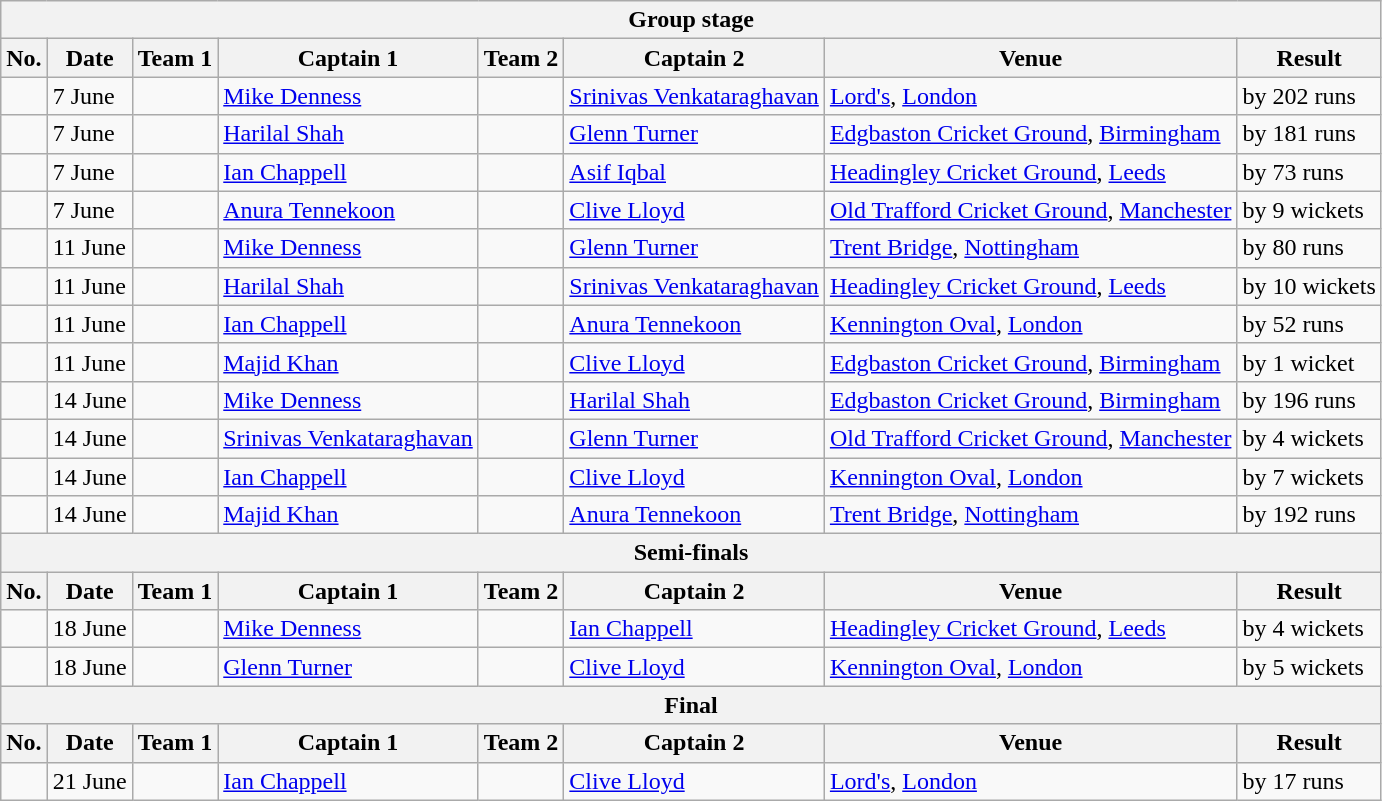<table class="wikitable">
<tr>
<th colspan="9">Group stage</th>
</tr>
<tr>
<th>No.</th>
<th>Date</th>
<th>Team 1</th>
<th>Captain 1</th>
<th>Team 2</th>
<th>Captain 2</th>
<th>Venue</th>
<th>Result</th>
</tr>
<tr>
<td></td>
<td>7 June</td>
<td></td>
<td><a href='#'>Mike Denness</a></td>
<td></td>
<td><a href='#'>Srinivas Venkataraghavan</a></td>
<td><a href='#'>Lord's</a>, <a href='#'>London</a></td>
<td> by 202 runs</td>
</tr>
<tr>
<td></td>
<td>7 June</td>
<td></td>
<td><a href='#'>Harilal Shah</a></td>
<td></td>
<td><a href='#'>Glenn Turner</a></td>
<td><a href='#'>Edgbaston Cricket Ground</a>, <a href='#'>Birmingham</a></td>
<td> by 181 runs</td>
</tr>
<tr>
<td></td>
<td>7 June</td>
<td></td>
<td><a href='#'>Ian Chappell</a></td>
<td></td>
<td><a href='#'>Asif Iqbal</a></td>
<td><a href='#'>Headingley Cricket Ground</a>, <a href='#'>Leeds</a></td>
<td> by 73 runs</td>
</tr>
<tr>
<td></td>
<td>7 June</td>
<td></td>
<td><a href='#'>Anura Tennekoon</a></td>
<td></td>
<td><a href='#'>Clive Lloyd</a></td>
<td><a href='#'>Old Trafford Cricket Ground</a>, <a href='#'>Manchester</a></td>
<td> by 9 wickets</td>
</tr>
<tr>
<td></td>
<td>11 June</td>
<td></td>
<td><a href='#'>Mike Denness</a></td>
<td></td>
<td><a href='#'>Glenn Turner</a></td>
<td><a href='#'>Trent Bridge</a>, <a href='#'>Nottingham</a></td>
<td> by 80 runs</td>
</tr>
<tr>
<td></td>
<td>11 June</td>
<td></td>
<td><a href='#'>Harilal Shah</a></td>
<td></td>
<td><a href='#'>Srinivas Venkataraghavan</a></td>
<td><a href='#'>Headingley Cricket Ground</a>, <a href='#'>Leeds</a></td>
<td> by 10 wickets</td>
</tr>
<tr>
<td></td>
<td>11 June</td>
<td></td>
<td><a href='#'>Ian Chappell</a></td>
<td></td>
<td><a href='#'>Anura Tennekoon</a></td>
<td><a href='#'>Kennington Oval</a>, <a href='#'>London</a></td>
<td> by 52 runs</td>
</tr>
<tr>
<td></td>
<td>11 June</td>
<td></td>
<td><a href='#'>Majid Khan</a></td>
<td></td>
<td><a href='#'>Clive Lloyd</a></td>
<td><a href='#'>Edgbaston Cricket Ground</a>, <a href='#'>Birmingham</a></td>
<td> by 1 wicket</td>
</tr>
<tr>
<td></td>
<td>14 June</td>
<td></td>
<td><a href='#'>Mike Denness</a></td>
<td></td>
<td><a href='#'>Harilal Shah</a></td>
<td><a href='#'>Edgbaston Cricket Ground</a>, <a href='#'>Birmingham</a></td>
<td> by 196 runs</td>
</tr>
<tr>
<td></td>
<td>14 June</td>
<td></td>
<td><a href='#'>Srinivas Venkataraghavan</a></td>
<td></td>
<td><a href='#'>Glenn Turner</a></td>
<td><a href='#'>Old Trafford Cricket Ground</a>, <a href='#'>Manchester</a></td>
<td> by 4 wickets</td>
</tr>
<tr>
<td></td>
<td>14 June</td>
<td></td>
<td><a href='#'>Ian Chappell</a></td>
<td></td>
<td><a href='#'>Clive Lloyd</a></td>
<td><a href='#'>Kennington Oval</a>, <a href='#'>London</a></td>
<td> by 7 wickets</td>
</tr>
<tr>
<td></td>
<td>14 June</td>
<td></td>
<td><a href='#'>Majid Khan</a></td>
<td></td>
<td><a href='#'>Anura Tennekoon</a></td>
<td><a href='#'>Trent Bridge</a>, <a href='#'>Nottingham</a></td>
<td> by 192 runs</td>
</tr>
<tr>
<th colspan="9">Semi-finals</th>
</tr>
<tr>
<th>No.</th>
<th>Date</th>
<th>Team 1</th>
<th>Captain 1</th>
<th>Team 2</th>
<th>Captain 2</th>
<th>Venue</th>
<th>Result</th>
</tr>
<tr>
<td></td>
<td>18 June</td>
<td></td>
<td><a href='#'>Mike Denness</a></td>
<td></td>
<td><a href='#'>Ian Chappell</a></td>
<td><a href='#'>Headingley Cricket Ground</a>, <a href='#'>Leeds</a></td>
<td> by 4 wickets</td>
</tr>
<tr>
<td></td>
<td>18 June</td>
<td></td>
<td><a href='#'>Glenn Turner</a></td>
<td></td>
<td><a href='#'>Clive Lloyd</a></td>
<td><a href='#'>Kennington Oval</a>, <a href='#'>London</a></td>
<td> by 5 wickets</td>
</tr>
<tr>
<th colspan="9">Final</th>
</tr>
<tr>
<th>No.</th>
<th>Date</th>
<th>Team 1</th>
<th>Captain 1</th>
<th>Team 2</th>
<th>Captain 2</th>
<th>Venue</th>
<th>Result</th>
</tr>
<tr>
<td></td>
<td>21 June</td>
<td></td>
<td><a href='#'>Ian Chappell</a></td>
<td></td>
<td><a href='#'>Clive Lloyd</a></td>
<td><a href='#'>Lord's</a>, <a href='#'>London</a></td>
<td> by 17 runs</td>
</tr>
</table>
